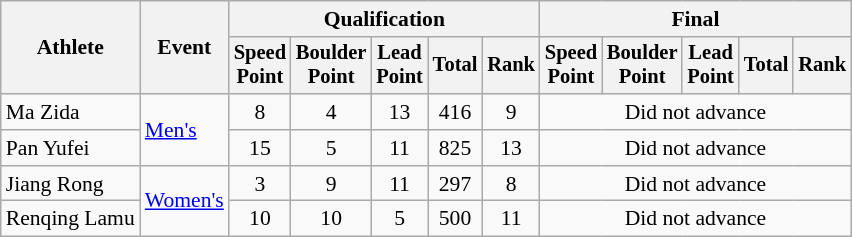<table class=wikitable style="font-size:90%; text-align:center;">
<tr>
<th rowspan="2">Athlete</th>
<th rowspan="2">Event</th>
<th colspan=5>Qualification</th>
<th colspan=5>Final</th>
</tr>
<tr style="font-size:95%">
<th>Speed<br>Point</th>
<th>Boulder<br>Point</th>
<th>Lead<br>Point</th>
<th>Total</th>
<th>Rank</th>
<th>Speed<br>Point</th>
<th>Boulder<br>Point</th>
<th>Lead<br>Point</th>
<th>Total</th>
<th>Rank</th>
</tr>
<tr>
<td align=left>Ma Zida</td>
<td align=left rowspan=2><a href='#'>Men's</a></td>
<td>8</td>
<td>4</td>
<td>13</td>
<td>416</td>
<td>9</td>
<td colspan=5>Did not advance</td>
</tr>
<tr>
<td align=left>Pan Yufei</td>
<td>15</td>
<td>5</td>
<td>11</td>
<td>825</td>
<td>13</td>
<td colspan=5>Did not advance</td>
</tr>
<tr>
<td align=left>Jiang Rong</td>
<td align=left rowspan=2><a href='#'>Women's</a></td>
<td>3</td>
<td>9</td>
<td>11</td>
<td>297</td>
<td>8</td>
<td colspan=5>Did not advance</td>
</tr>
<tr>
<td align=left>Renqing Lamu</td>
<td>10</td>
<td>10</td>
<td>5</td>
<td>500</td>
<td>11</td>
<td colspan=5>Did not advance</td>
</tr>
</table>
